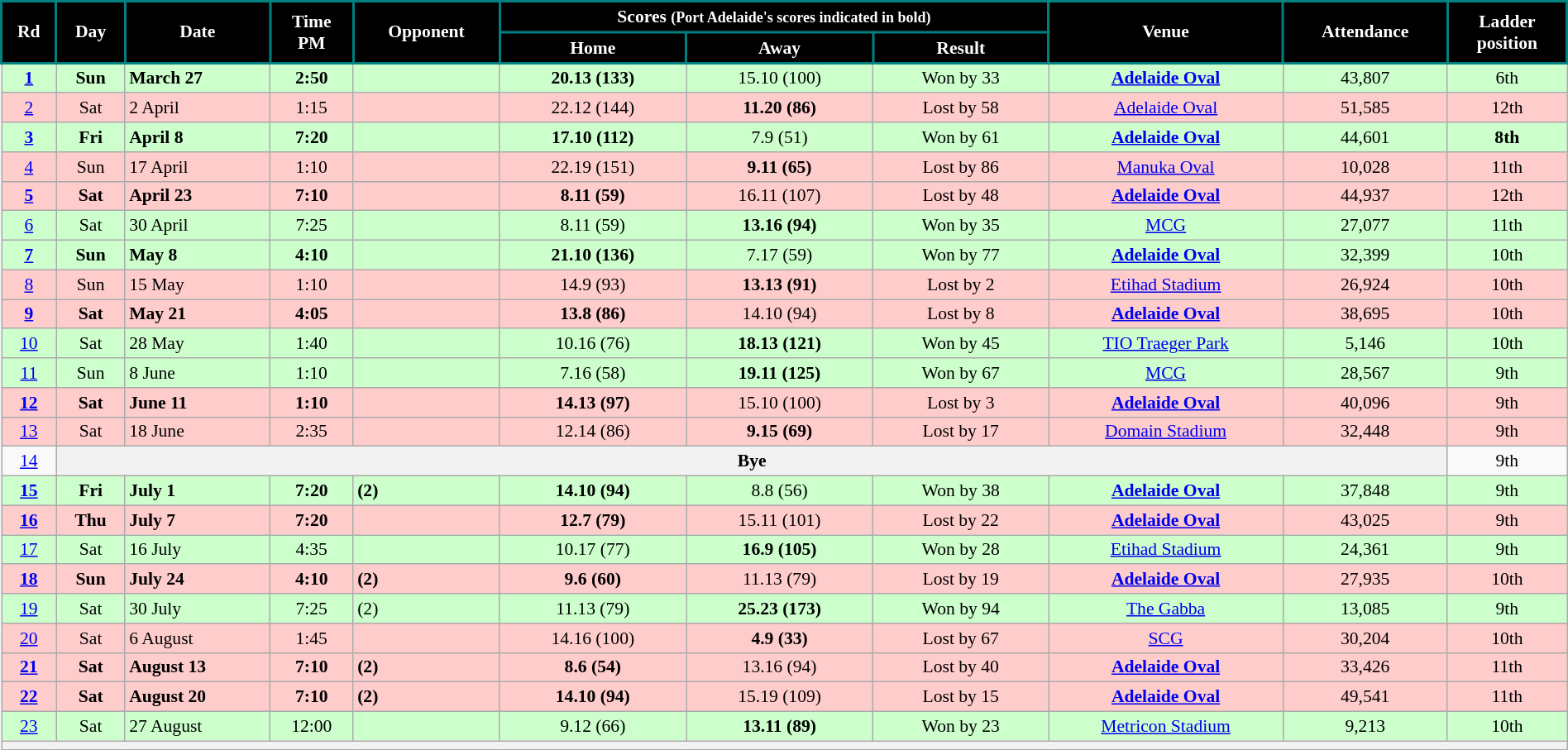<table class="wikitable" style="font-size:90%; text-align:center; width: 100%; margin-left: auto; margin-right: auto;">
<tr style="text-align:center; background:#000000; color:white; font-weight:bold;border: solid teal 2px">
<td rowspan=2 style="border: solid teal 2px"><strong>Rd</strong></td>
<td rowspan="2" style="border: solid teal 2px">Day</td>
<td rowspan="2" style="border: solid teal 2px"><strong>Date</strong></td>
<td rowspan="2" style="border: solid teal 2px"><strong>Time<br>PM</strong></td>
<td rowspan=2 style="border: solid teal 2px"><strong>Opponent</strong></td>
<td colspan=3 style="border: solid teal 2px"><strong>Scores</strong> <small>(Port Adelaide's scores indicated in <strong>bold</strong>)</small></td>
<td rowspan=2 style="border: solid teal 2px"><strong>Venue</strong></td>
<td rowspan=2 style="border: solid teal 2px"><strong>Attendance</strong></td>
<td rowspan=2 style="border: solid teal 2px"><strong>Ladder<br>position</strong></td>
</tr>
<tr>
<th style="background:#000000; color:white;border: solid teal 2px">Home</th>
<th style="background:#000000; color:white;border: solid teal 2px">Away</th>
<th style="background:#000000; color:white;border: solid teal 2px">Result</th>
</tr>
<tr style="background:#cfc;">
<td><a href='#'><strong>1</strong></a></td>
<td><strong>Sun</strong></td>
<td align="left"><strong>March 27</strong></td>
<td><strong>2:50</strong></td>
<td align="left"><strong></strong></td>
<td><strong>20.13 (133)</strong></td>
<td>15.10 (100)</td>
<td>Won by 33</td>
<td><strong><a href='#'>Adelaide Oval</a></strong></td>
<td>43,807</td>
<td>6th</td>
</tr>
<tr style="background:#fcc;">
<td><a href='#'>2</a></td>
<td>Sat</td>
<td align="left">2 April</td>
<td>1:15</td>
<td align="left"></td>
<td>22.12 (144)</td>
<td><strong>11.20 (86)</strong></td>
<td>Lost by 58</td>
<td><a href='#'>Adelaide Oval</a></td>
<td>51,585</td>
<td>12th</td>
</tr>
<tr style="background:#cfc;">
<td><a href='#'><strong>3</strong></a></td>
<td><strong>Fri</strong></td>
<td align="left"><strong>April 8</strong></td>
<td><strong>7:20</strong></td>
<td align="left"><strong></strong></td>
<td><strong>17.10 (112)</strong></td>
<td>7.9 (51)</td>
<td>Won by 61</td>
<td><strong><a href='#'>Adelaide Oval</a></strong></td>
<td>44,601</td>
<td><strong>8th</strong></td>
</tr>
<tr style="background:#fcc;">
<td><a href='#'>4</a></td>
<td>Sun</td>
<td align="left">17 April</td>
<td>1:10</td>
<td align="left"></td>
<td>22.19 (151)</td>
<td><strong>9.11 (65)</strong></td>
<td>Lost by 86</td>
<td><a href='#'>Manuka Oval</a></td>
<td>10,028</td>
<td>11th</td>
</tr>
<tr style="background:#fcc;">
<td><a href='#'><strong>5</strong></a></td>
<td><strong>Sat</strong></td>
<td align="left"><strong>April 23</strong></td>
<td><strong>7:10</strong></td>
<td align="left"><strong></strong></td>
<td><strong>8.11 (59)</strong></td>
<td>16.11 (107)</td>
<td>Lost by 48</td>
<td><strong><a href='#'>Adelaide Oval</a></strong></td>
<td>44,937</td>
<td>12th</td>
</tr>
<tr style="background:#cfc;">
<td><a href='#'>6</a></td>
<td>Sat</td>
<td align="left">30 April</td>
<td>7:25</td>
<td align="left"></td>
<td>8.11 (59)</td>
<td><strong>13.16 (94)</strong></td>
<td>Won by 35</td>
<td><a href='#'>MCG</a></td>
<td>27,077</td>
<td>11th</td>
</tr>
<tr style="background:#cfc;">
<td><a href='#'><strong>7</strong></a></td>
<td><strong>Sun</strong></td>
<td align=left><strong>May 8</strong></td>
<td><strong>4:10</strong></td>
<td align="left"><strong></strong></td>
<td><strong>21.10 (136)</strong></td>
<td>7.17 (59)</td>
<td>Won by 77</td>
<td><strong><a href='#'>Adelaide Oval</a></strong></td>
<td>32,399</td>
<td>10th</td>
</tr>
<tr style="background:#fcc;">
<td><a href='#'>8</a></td>
<td>Sun</td>
<td align=left>15 May</td>
<td>1:10</td>
<td align="left"></td>
<td>14.9 (93)</td>
<td><strong>13.13 (91)</strong></td>
<td>Lost by 2</td>
<td><a href='#'>Etihad Stadium</a></td>
<td>26,924</td>
<td>10th</td>
</tr>
<tr style="background:#fcc;">
<td><a href='#'><strong>9</strong></a></td>
<td><strong>Sat</strong></td>
<td align=left><strong>May 21</strong></td>
<td><strong>4:05</strong></td>
<td align="left"><strong></strong></td>
<td><strong>13.8 (86)</strong></td>
<td>14.10 (94)</td>
<td>Lost by 8</td>
<td><strong><a href='#'>Adelaide Oval</a></strong></td>
<td>38,695</td>
<td>10th</td>
</tr>
<tr style="background:#cfc;">
<td><a href='#'>10</a></td>
<td>Sat</td>
<td align=left>28 May</td>
<td>1:40</td>
<td align="left"></td>
<td>10.16 (76)</td>
<td><strong>18.13 (121)</strong></td>
<td>Won by 45</td>
<td><a href='#'>TIO Traeger Park</a></td>
<td>5,146</td>
<td>10th</td>
</tr>
<tr style="background:#cfc;">
<td><a href='#'>11</a></td>
<td>Sun</td>
<td align=left>8 June</td>
<td>1:10</td>
<td align="left"></td>
<td>7.16 (58)</td>
<td><strong>19.11 (125)</strong></td>
<td>Won by 67</td>
<td><a href='#'>MCG</a></td>
<td>28,567</td>
<td>9th</td>
</tr>
<tr style="background:#fcc;">
<td><a href='#'><strong>12</strong></a></td>
<td><strong>Sat</strong></td>
<td align="left"><strong>June 11</strong></td>
<td><strong>1:10</strong></td>
<td align="left"><strong></strong></td>
<td><strong>14.13 (97)</strong></td>
<td>15.10 (100)</td>
<td>Lost by 3</td>
<td><strong><a href='#'>Adelaide Oval</a></strong></td>
<td>40,096</td>
<td>9th</td>
</tr>
<tr style="background:#fcc;">
<td><a href='#'>13</a></td>
<td>Sat</td>
<td align="left">18 June</td>
<td>2:35</td>
<td align="left"></td>
<td>12.14 (86)</td>
<td><strong>9.15 (69)</strong></td>
<td>Lost by 17</td>
<td><a href='#'>Domain Stadium</a></td>
<td>32,448</td>
<td>9th</td>
</tr>
<tr>
<td><a href='#'>14</a></td>
<th colspan="9">Bye</th>
<td>9th</td>
</tr>
<tr style="background:#cfc;">
<td><a href='#'><strong>15</strong></a></td>
<td><strong>Fri</strong></td>
<td align="left"><strong>July 1</strong></td>
<td><strong>7:20</strong></td>
<td align="left"><strong> (2)</strong></td>
<td><strong>14.10 (94)</strong></td>
<td>8.8 (56)</td>
<td>Won by 38</td>
<td><strong><a href='#'>Adelaide Oval</a></strong></td>
<td>37,848</td>
<td>9th</td>
</tr>
<tr style="background:#fcc;">
<td><a href='#'><strong>16</strong></a></td>
<td><strong>Thu</strong></td>
<td align="left"><strong>July 7</strong></td>
<td><strong>7:20</strong></td>
<td align="left"><strong></strong></td>
<td><strong>12.7 (79)</strong></td>
<td>15.11 (101)</td>
<td>Lost by 22</td>
<td><strong><a href='#'>Adelaide Oval</a></strong></td>
<td>43,025</td>
<td>9th</td>
</tr>
<tr style="background:#cfc;">
<td><a href='#'>17</a></td>
<td>Sat</td>
<td align="left">16 July</td>
<td>4:35</td>
<td align="left"></td>
<td>10.17 (77)</td>
<td><strong>16.9 (105)</strong></td>
<td>Won by 28</td>
<td><a href='#'>Etihad Stadium</a></td>
<td>24,361</td>
<td>9th</td>
</tr>
<tr style="background:#fcc;">
<td><a href='#'><strong>18</strong></a></td>
<td><strong>Sun</strong></td>
<td align="left"><strong>July 24</strong></td>
<td><strong>4:10</strong></td>
<td align="left"><strong> (2)</strong></td>
<td><strong>9.6 (60)</strong></td>
<td>11.13 (79)</td>
<td>Lost by 19</td>
<td><strong><a href='#'>Adelaide Oval</a></strong></td>
<td>27,935</td>
<td>10th</td>
</tr>
<tr style="background:#cfc;">
<td><a href='#'>19</a></td>
<td>Sat</td>
<td align="left">30 July</td>
<td>7:25</td>
<td align="left"> (2)</td>
<td>11.13 (79)</td>
<td><strong>25.23 (173)</strong></td>
<td>Won by 94</td>
<td><a href='#'>The Gabba</a></td>
<td>13,085</td>
<td>9th</td>
</tr>
<tr style="background:#fcc;">
<td><a href='#'>20</a></td>
<td>Sat</td>
<td align="left">6 August</td>
<td>1:45</td>
<td align="left"></td>
<td>14.16 (100)</td>
<td><strong>4.9 (33)</strong></td>
<td>Lost by 67</td>
<td><a href='#'>SCG</a></td>
<td>30,204</td>
<td>10th</td>
</tr>
<tr style="background:#fcc;">
<td><a href='#'><strong>21</strong></a></td>
<td><strong>Sat</strong></td>
<td align="left"><strong>August 13</strong></td>
<td><strong>7:10</strong></td>
<td align="left"><strong> (2)</strong></td>
<td><strong>8.6 (54)</strong></td>
<td>13.16 (94)</td>
<td>Lost by 40</td>
<td><strong><a href='#'>Adelaide Oval</a></strong></td>
<td>33,426</td>
<td>11th</td>
</tr>
<tr style="background:#fcc;">
<td><a href='#'><strong>22</strong></a></td>
<td><strong>Sat</strong></td>
<td align="left"><strong>August 20</strong></td>
<td><strong>7:10</strong></td>
<td align="left"><strong> (2)</strong></td>
<td><strong>14.10 (94)</strong></td>
<td>15.19 (109)</td>
<td>Lost by 15</td>
<td><strong><a href='#'>Adelaide Oval</a></strong></td>
<td>49,541</td>
<td>11th</td>
</tr>
<tr style="background:#cfc;">
<td><a href='#'>23</a></td>
<td>Sat</td>
<td align="left">27 August</td>
<td>12:00</td>
<td align="left"></td>
<td>9.12 (66)</td>
<td><strong>13.11 (89)</strong></td>
<td>Won by 23</td>
<td><a href='#'>Metricon Stadium</a></td>
<td>9,213</td>
<td>10th</td>
</tr>
<tr>
<th colspan="11"></th>
</tr>
</table>
